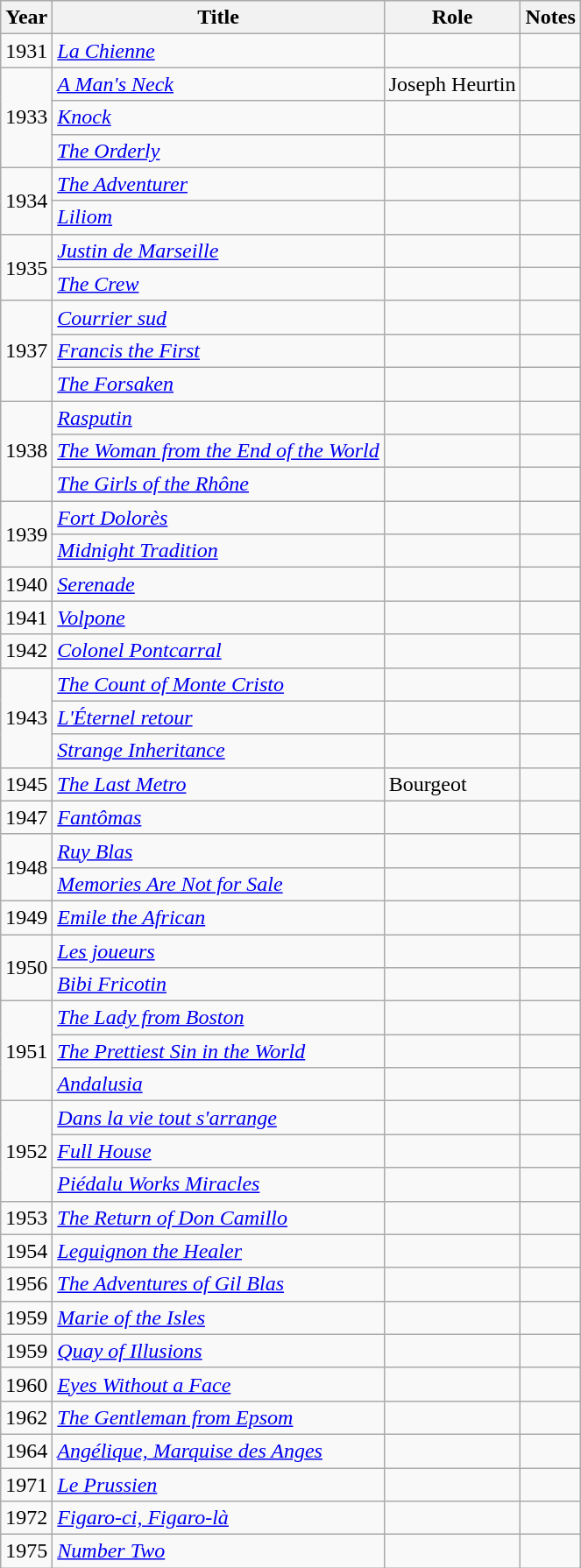<table class="wikitable sortable">
<tr>
<th>Year</th>
<th>Title</th>
<th>Role</th>
<th class="unsortable">Notes</th>
</tr>
<tr>
<td>1931</td>
<td><em><a href='#'>La Chienne</a></em></td>
<td></td>
<td></td>
</tr>
<tr>
<td rowspan="3">1933</td>
<td><em><a href='#'>A Man's Neck</a></em></td>
<td>Joseph Heurtin</td>
<td></td>
</tr>
<tr>
<td><em><a href='#'>Knock</a></em></td>
<td></td>
<td></td>
</tr>
<tr>
<td><em><a href='#'>The Orderly</a></em></td>
<td></td>
<td></td>
</tr>
<tr>
<td rowspan="2">1934</td>
<td><em><a href='#'>The Adventurer</a></em></td>
<td></td>
<td></td>
</tr>
<tr>
<td><em><a href='#'>Liliom</a></em></td>
<td></td>
<td></td>
</tr>
<tr>
<td rowspan="2">1935</td>
<td><em><a href='#'>Justin de Marseille</a></em></td>
<td></td>
<td></td>
</tr>
<tr>
<td><em><a href='#'>The Crew</a></em></td>
<td></td>
<td></td>
</tr>
<tr>
<td rowspan="3">1937</td>
<td><em><a href='#'>Courrier sud</a></em></td>
<td></td>
<td></td>
</tr>
<tr>
<td><em><a href='#'>Francis the First</a></em></td>
<td></td>
<td></td>
</tr>
<tr>
<td><em><a href='#'>The Forsaken</a></em></td>
<td></td>
<td></td>
</tr>
<tr>
<td rowspan="3">1938</td>
<td><em><a href='#'>Rasputin</a></em></td>
<td></td>
<td></td>
</tr>
<tr>
<td><em><a href='#'>The Woman from the End of the World</a></em></td>
<td></td>
<td></td>
</tr>
<tr>
<td><em><a href='#'>The Girls of the Rhône</a></em></td>
<td></td>
<td></td>
</tr>
<tr>
<td rowspan="2">1939</td>
<td><em><a href='#'>Fort Dolorès</a></em></td>
<td></td>
<td></td>
</tr>
<tr>
<td><em><a href='#'>Midnight Tradition</a></em></td>
<td></td>
<td></td>
</tr>
<tr>
<td>1940</td>
<td><em><a href='#'>Serenade</a></em></td>
<td></td>
<td></td>
</tr>
<tr>
<td>1941</td>
<td><em><a href='#'>Volpone</a></em></td>
<td></td>
<td></td>
</tr>
<tr>
<td>1942</td>
<td><em><a href='#'>Colonel Pontcarral</a></em></td>
<td></td>
<td></td>
</tr>
<tr>
<td rowspan="3">1943</td>
<td><em><a href='#'>The Count of Monte Cristo</a></em></td>
<td></td>
<td></td>
</tr>
<tr>
<td><em><a href='#'>L'Éternel retour</a></em></td>
<td></td>
<td></td>
</tr>
<tr>
<td><em><a href='#'>Strange Inheritance</a></em></td>
<td></td>
<td></td>
</tr>
<tr>
<td>1945</td>
<td><em><a href='#'>The Last Metro</a></em></td>
<td>Bourgeot</td>
<td></td>
</tr>
<tr>
<td>1947</td>
<td><em><a href='#'>Fantômas</a></em></td>
<td></td>
<td></td>
</tr>
<tr>
<td rowspan=2>1948</td>
<td><em><a href='#'>Ruy Blas</a></em></td>
<td></td>
<td></td>
</tr>
<tr>
<td><em><a href='#'>Memories Are Not for Sale</a></em></td>
<td></td>
<td></td>
</tr>
<tr>
<td>1949</td>
<td><em><a href='#'>Emile the African</a></em></td>
<td></td>
<td></td>
</tr>
<tr>
<td rowspan="2">1950</td>
<td><em><a href='#'>Les joueurs</a></em></td>
<td></td>
<td></td>
</tr>
<tr>
<td><em><a href='#'>Bibi Fricotin</a></em></td>
<td></td>
<td></td>
</tr>
<tr>
<td rowspan="3">1951</td>
<td><em><a href='#'>The Lady from Boston</a></em></td>
<td></td>
<td></td>
</tr>
<tr>
<td><em><a href='#'>The Prettiest Sin in the World</a></em></td>
<td></td>
<td></td>
</tr>
<tr>
<td><em><a href='#'>Andalusia</a></em></td>
<td></td>
<td></td>
</tr>
<tr>
<td rowspan="3">1952</td>
<td><em><a href='#'>Dans la vie tout s'arrange</a></em></td>
<td></td>
<td></td>
</tr>
<tr>
<td><em><a href='#'>Full House</a></em></td>
<td></td>
<td></td>
</tr>
<tr>
<td><em><a href='#'>Piédalu Works Miracles</a></em></td>
<td></td>
<td></td>
</tr>
<tr>
<td>1953</td>
<td><em><a href='#'>The Return of Don Camillo</a></em></td>
<td></td>
<td></td>
</tr>
<tr>
<td>1954</td>
<td><em><a href='#'>Leguignon the Healer</a></em></td>
<td></td>
<td></td>
</tr>
<tr>
<td>1956</td>
<td><em><a href='#'>The Adventures of Gil Blas</a></em></td>
<td></td>
<td></td>
</tr>
<tr>
<td>1959</td>
<td><em><a href='#'>Marie of the Isles</a></em></td>
<td></td>
<td></td>
</tr>
<tr>
<td>1959</td>
<td><em><a href='#'>Quay of Illusions</a></em></td>
<td></td>
<td></td>
</tr>
<tr>
<td>1960</td>
<td><em><a href='#'>Eyes Without a Face</a></em></td>
<td></td>
<td></td>
</tr>
<tr>
<td>1962</td>
<td><em><a href='#'>The Gentleman from Epsom</a></em></td>
<td></td>
<td></td>
</tr>
<tr>
<td>1964</td>
<td><em><a href='#'>Angélique, Marquise des Anges</a></em></td>
<td></td>
<td></td>
</tr>
<tr>
<td>1971</td>
<td><em><a href='#'>Le Prussien</a></em></td>
<td></td>
<td></td>
</tr>
<tr>
<td>1972</td>
<td><em><a href='#'>Figaro-ci, Figaro-là</a></em></td>
<td></td>
<td></td>
</tr>
<tr>
<td>1975</td>
<td><em><a href='#'>Number Two</a></em></td>
<td></td>
<td></td>
</tr>
</table>
